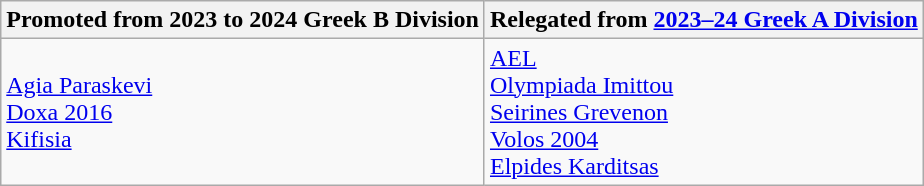<table class="wikitable">
<tr>
<th>Promoted from 2023 to 2024 Greek B Division</th>
<th>Relegated from <a href='#'>2023–24 Greek A Division</a></th>
</tr>
<tr>
<td><a href='#'>Agia Paraskevi</a><br><a href='#'>Doxa 2016</a><br><a href='#'>Kifisia</a></td>
<td><a href='#'>AEL</a><br><a href='#'>Olympiada Imittou</a><br><a href='#'>Seirines Grevenon</a><br><a href='#'>Volos 2004</a><br><a href='#'>Elpides Karditsas</a></td>
</tr>
</table>
